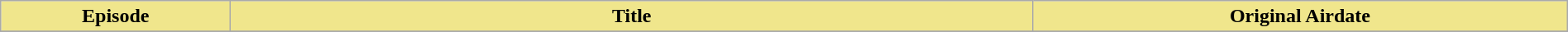<table class="wikitable plainrowheaders" style="width:100%;">
<tr>
<th style="background:khaki; width:3%;">Episode</th>
<th style="background:khaki; width:12%;">Title</th>
<th style="background:khaki; width:8%;">Original Airdate</th>
</tr>
<tr>
</tr>
</table>
